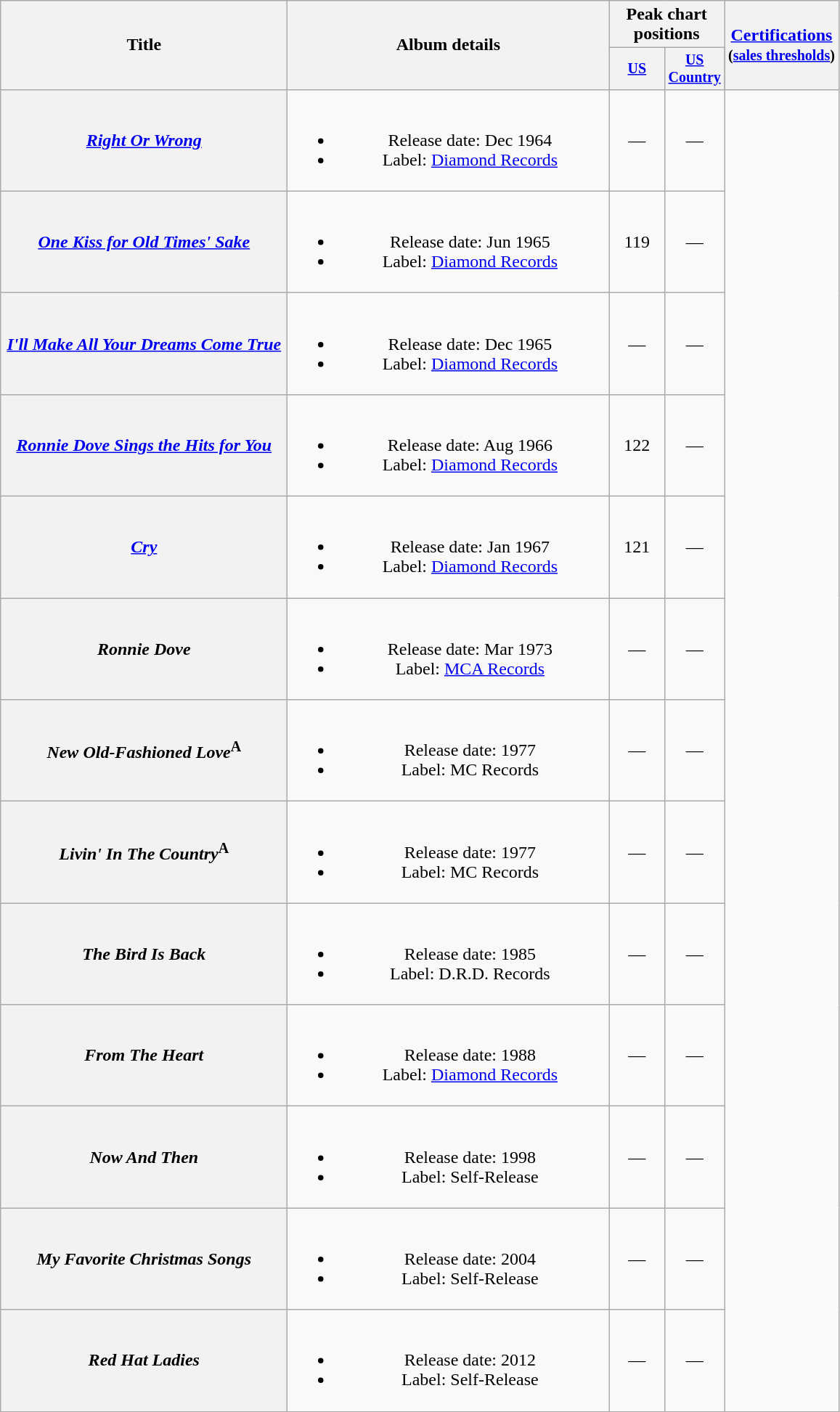<table class="wikitable plainrowheaders" style="text-align:center;">
<tr>
<th rowspan="2" style="width:16em;">Title</th>
<th rowspan="2" style="width:18em;">Album details</th>
<th colspan="3">Peak chart positions</th>
<th rowspan="2"><a href='#'>Certifications</a><br><small>(<a href='#'>sales thresholds</a>)</small></th>
</tr>
<tr style="font-size:smaller;">
<th width="45"><a href='#'>US</a></th>
<th width="45"><a href='#'>US Country</a></th>
</tr>
<tr>
<th scope="row"><em><a href='#'>Right Or Wrong</a></em></th>
<td><br><ul><li>Release date: Dec 1964</li><li>Label: <a href='#'>Diamond Records</a></li></ul></td>
<td>—</td>
<td>—</td>
</tr>
<tr>
<th scope="row"><em><a href='#'>One Kiss for Old Times' Sake</a></em></th>
<td><br><ul><li>Release date: Jun 1965</li><li>Label: <a href='#'>Diamond Records</a></li></ul></td>
<td>119</td>
<td>—</td>
</tr>
<tr>
<th scope="row"><em><a href='#'>I'll Make All Your Dreams Come True</a></em></th>
<td><br><ul><li>Release date: Dec 1965</li><li>Label: <a href='#'>Diamond Records</a></li></ul></td>
<td>—</td>
<td>—</td>
</tr>
<tr>
<th scope="row"><em><a href='#'>Ronnie Dove Sings the Hits for You</a></em></th>
<td><br><ul><li>Release date: Aug 1966</li><li>Label: <a href='#'>Diamond Records</a></li></ul></td>
<td>122</td>
<td>—</td>
</tr>
<tr>
<th scope="row"><em><a href='#'>Cry</a></em></th>
<td><br><ul><li>Release date: Jan 1967</li><li>Label: <a href='#'>Diamond Records</a></li></ul></td>
<td>121</td>
<td>—</td>
</tr>
<tr>
<th scope="row"><em>Ronnie Dove</em></th>
<td><br><ul><li>Release date: Mar 1973</li><li>Label: <a href='#'>MCA Records</a></li></ul></td>
<td>—</td>
<td>—</td>
</tr>
<tr>
<th scope="row"><em>New Old-Fashioned Love</em><sup>A</sup></th>
<td><br><ul><li>Release date: 1977</li><li>Label: MC Records</li></ul></td>
<td>—</td>
<td>—</td>
</tr>
<tr>
<th scope="row"><em>Livin' In The Country</em><sup>A</sup></th>
<td><br><ul><li>Release date: 1977</li><li>Label: MC Records</li></ul></td>
<td>—</td>
<td>—</td>
</tr>
<tr>
<th scope="row"><em>The Bird Is Back</em></th>
<td><br><ul><li>Release date: 1985</li><li>Label: D.R.D. Records</li></ul></td>
<td>—</td>
<td>—</td>
</tr>
<tr>
<th scope="row"><em>From The Heart</em></th>
<td><br><ul><li>Release date: 1988</li><li>Label: <a href='#'>Diamond Records</a></li></ul></td>
<td>—</td>
<td>—</td>
</tr>
<tr>
<th scope="row"><em>Now And Then</em></th>
<td><br><ul><li>Release date: 1998</li><li>Label: Self-Release</li></ul></td>
<td>—</td>
<td>—</td>
</tr>
<tr>
<th scope="row"><em>My Favorite Christmas Songs</em></th>
<td><br><ul><li>Release date: 2004</li><li>Label: Self-Release</li></ul></td>
<td>—</td>
<td>—</td>
</tr>
<tr>
<th scope="row"><em>Red Hat Ladies</em></th>
<td><br><ul><li>Release date: 2012</li><li>Label: Self-Release</li></ul></td>
<td>—</td>
<td>—</td>
</tr>
</table>
